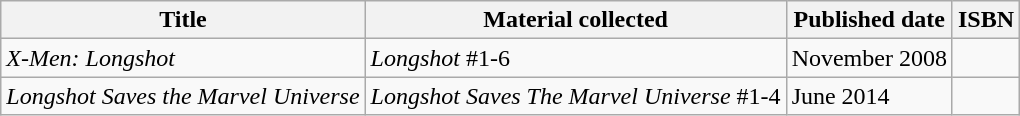<table class="wikitable">
<tr>
<th>Title</th>
<th>Material collected</th>
<th>Published date</th>
<th>ISBN</th>
</tr>
<tr>
<td><em>X-Men: Longshot</em></td>
<td><em>Longshot</em> #1-6</td>
<td>November 2008</td>
<td></td>
</tr>
<tr>
<td><em>Longshot Saves the Marvel Universe</em></td>
<td><em>Longshot Saves The Marvel Universe</em> #1-4</td>
<td>June 2014</td>
<td></td>
</tr>
</table>
